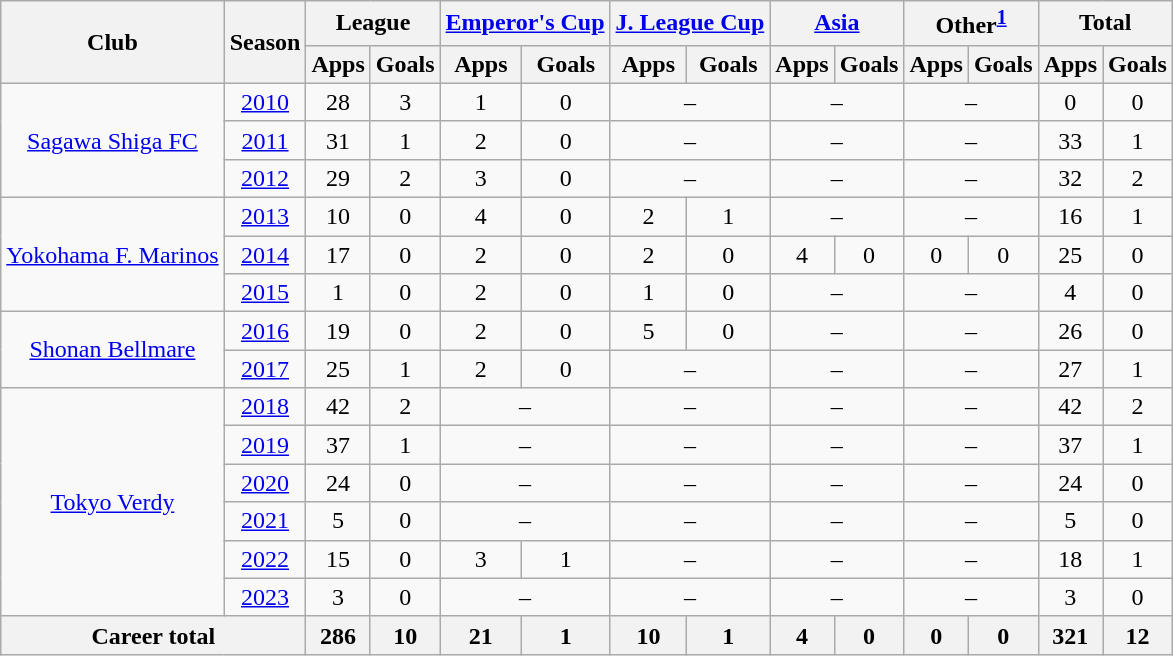<table class="wikitable" style="text-align:center;">
<tr>
<th rowspan="2">Club</th>
<th rowspan="2">Season</th>
<th colspan="2">League</th>
<th colspan="2"><a href='#'>Emperor's Cup</a></th>
<th colspan="2"><a href='#'>J. League Cup</a></th>
<th colspan="2"><a href='#'>Asia</a></th>
<th colspan="2">Other<sup><a href='#'>1</a></sup></th>
<th colspan="2">Total</th>
</tr>
<tr>
<th>Apps</th>
<th>Goals</th>
<th>Apps</th>
<th>Goals</th>
<th>Apps</th>
<th>Goals</th>
<th>Apps</th>
<th>Goals</th>
<th>Apps</th>
<th>Goals</th>
<th>Apps</th>
<th>Goals</th>
</tr>
<tr>
<td rowspan="3"><a href='#'>Sagawa Shiga FC</a></td>
<td><a href='#'>2010</a></td>
<td>28</td>
<td>3</td>
<td>1</td>
<td>0</td>
<td colspan="2">–</td>
<td colspan="2">–</td>
<td colspan="2">–</td>
<td>0</td>
<td>0</td>
</tr>
<tr>
<td><a href='#'>2011</a></td>
<td>31</td>
<td>1</td>
<td>2</td>
<td>0</td>
<td colspan="2">–</td>
<td colspan="2">–</td>
<td colspan="2">–</td>
<td>33</td>
<td>1</td>
</tr>
<tr>
<td><a href='#'>2012</a></td>
<td>29</td>
<td>2</td>
<td>3</td>
<td>0</td>
<td colspan="2">–</td>
<td colspan="2">–</td>
<td colspan="2">–</td>
<td>32</td>
<td>2</td>
</tr>
<tr>
<td rowspan="3"><a href='#'>Yokohama F. Marinos</a></td>
<td><a href='#'>2013</a></td>
<td>10</td>
<td>0</td>
<td>4</td>
<td>0</td>
<td>2</td>
<td>1</td>
<td colspan="2">–</td>
<td colspan="2">–</td>
<td>16</td>
<td>1</td>
</tr>
<tr>
<td><a href='#'>2014</a></td>
<td>17</td>
<td>0</td>
<td>2</td>
<td>0</td>
<td>2</td>
<td>0</td>
<td>4</td>
<td>0</td>
<td>0</td>
<td>0</td>
<td>25</td>
<td>0</td>
</tr>
<tr>
<td><a href='#'>2015</a></td>
<td>1</td>
<td>0</td>
<td>2</td>
<td>0</td>
<td>1</td>
<td>0</td>
<td colspan="2">–</td>
<td colspan="2">–</td>
<td>4</td>
<td>0</td>
</tr>
<tr>
<td rowspan="2"><a href='#'>Shonan Bellmare</a></td>
<td><a href='#'>2016</a></td>
<td>19</td>
<td>0</td>
<td>2</td>
<td>0</td>
<td>5</td>
<td>0</td>
<td colspan="2">–</td>
<td colspan="2">–</td>
<td>26</td>
<td>0</td>
</tr>
<tr>
<td><a href='#'>2017</a></td>
<td>25</td>
<td>1</td>
<td>2</td>
<td>0</td>
<td colspan="2">–</td>
<td colspan="2">–</td>
<td colspan="2">–</td>
<td>27</td>
<td>1</td>
</tr>
<tr>
<td rowspan="6"><a href='#'>Tokyo Verdy</a></td>
<td><a href='#'>2018</a></td>
<td>42</td>
<td>2</td>
<td colspan="2">–</td>
<td colspan="2">–</td>
<td colspan="2">–</td>
<td colspan="2">–</td>
<td>42</td>
<td>2</td>
</tr>
<tr>
<td><a href='#'>2019</a></td>
<td>37</td>
<td>1</td>
<td colspan="2">–</td>
<td colspan="2">–</td>
<td colspan="2">–</td>
<td colspan="2">–</td>
<td>37</td>
<td>1</td>
</tr>
<tr>
<td><a href='#'>2020</a></td>
<td>24</td>
<td>0</td>
<td colspan="2">–</td>
<td colspan="2">–</td>
<td colspan="2">–</td>
<td colspan="2">–</td>
<td>24</td>
<td>0</td>
</tr>
<tr>
<td><a href='#'>2021</a></td>
<td>5</td>
<td>0</td>
<td colspan="2">–</td>
<td colspan="2">–</td>
<td colspan="2">–</td>
<td colspan="2">–</td>
<td>5</td>
<td>0</td>
</tr>
<tr>
<td><a href='#'>2022</a></td>
<td>15</td>
<td>0</td>
<td>3</td>
<td>1</td>
<td colspan="2">–</td>
<td colspan="2">–</td>
<td colspan="2">–</td>
<td>18</td>
<td>1</td>
</tr>
<tr>
<td><a href='#'>2023</a></td>
<td>3</td>
<td>0</td>
<td colspan="2">–</td>
<td colspan="2">–</td>
<td colspan="2">–</td>
<td colspan="2">–</td>
<td>3</td>
<td>0</td>
</tr>
<tr>
<th colspan="2">Career total</th>
<th>286</th>
<th>10</th>
<th>21</th>
<th>1</th>
<th>10</th>
<th>1</th>
<th>4</th>
<th>0</th>
<th>0</th>
<th>0</th>
<th>321</th>
<th>12</th>
</tr>
</table>
